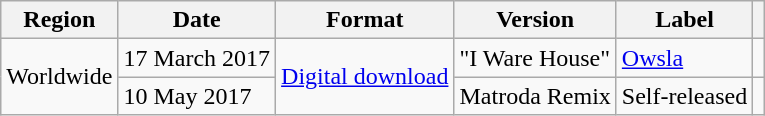<table class="wikitable plainrowheaders">
<tr>
<th>Region</th>
<th>Date</th>
<th>Format</th>
<th>Version</th>
<th>Label</th>
<th></th>
</tr>
<tr>
<td rowspan="2" scope="row">Worldwide</td>
<td>17 March 2017</td>
<td rowspan="2"><a href='#'>Digital download</a></td>
<td>"I Ware House"</td>
<td><a href='#'>Owsla</a></td>
<td></td>
</tr>
<tr>
<td>10 May 2017</td>
<td>Matroda Remix</td>
<td>Self-released</td>
<td></td>
</tr>
</table>
